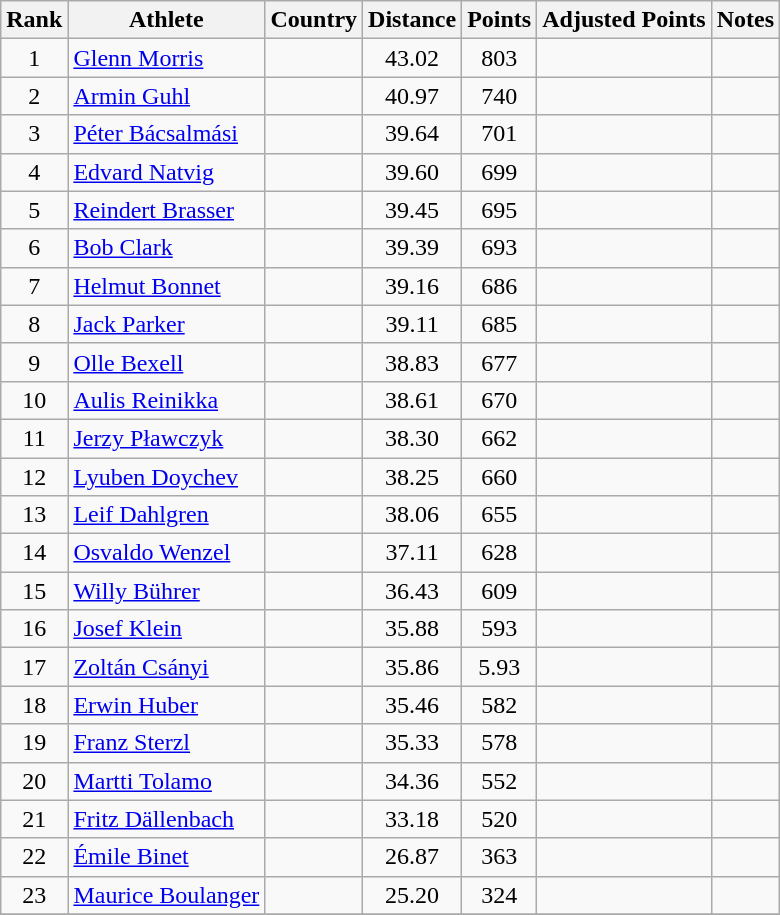<table class=wikitable style="text-align:center">
<tr>
<th>Rank</th>
<th>Athlete</th>
<th>Country</th>
<th>Distance</th>
<th>Points</th>
<th>Adjusted Points</th>
<th>Notes</th>
</tr>
<tr>
<td>1</td>
<td align=left><a href='#'>Glenn Morris</a></td>
<td align=left></td>
<td>43.02</td>
<td>803</td>
<td></td>
<td></td>
</tr>
<tr>
<td>2</td>
<td align=left><a href='#'>Armin Guhl</a></td>
<td align=left></td>
<td>40.97</td>
<td>740</td>
<td></td>
<td></td>
</tr>
<tr>
<td>3</td>
<td align=left><a href='#'>Péter Bácsalmási</a></td>
<td align=left></td>
<td>39.64</td>
<td>701</td>
<td></td>
<td></td>
</tr>
<tr>
<td>4</td>
<td align=left><a href='#'>Edvard Natvig</a></td>
<td align=left></td>
<td>39.60</td>
<td>699</td>
<td></td>
<td></td>
</tr>
<tr>
<td>5</td>
<td align=left><a href='#'>Reindert Brasser</a></td>
<td align=left></td>
<td>39.45</td>
<td>695</td>
<td></td>
<td></td>
</tr>
<tr>
<td>6</td>
<td align=left><a href='#'>Bob Clark</a></td>
<td align=left></td>
<td>39.39</td>
<td>693</td>
<td></td>
<td></td>
</tr>
<tr>
<td>7</td>
<td align=left><a href='#'>Helmut Bonnet</a></td>
<td align=left></td>
<td>39.16</td>
<td>686</td>
<td></td>
<td></td>
</tr>
<tr>
<td>8</td>
<td align=left><a href='#'>Jack Parker</a></td>
<td align=left></td>
<td>39.11</td>
<td>685</td>
<td></td>
<td></td>
</tr>
<tr>
<td>9</td>
<td align=left><a href='#'>Olle Bexell</a></td>
<td align=left></td>
<td>38.83</td>
<td>677</td>
<td></td>
<td></td>
</tr>
<tr>
<td>10</td>
<td align=left><a href='#'>Aulis Reinikka</a></td>
<td align=left></td>
<td>38.61</td>
<td>670</td>
<td></td>
<td></td>
</tr>
<tr>
<td>11</td>
<td align=left><a href='#'>Jerzy Pławczyk</a></td>
<td align=left></td>
<td>38.30</td>
<td>662</td>
<td></td>
<td></td>
</tr>
<tr>
<td>12</td>
<td align=left><a href='#'>Lyuben Doychev</a></td>
<td align=left></td>
<td>38.25</td>
<td>660</td>
<td></td>
<td></td>
</tr>
<tr>
<td>13</td>
<td align=left><a href='#'>Leif Dahlgren</a></td>
<td align=left></td>
<td>38.06</td>
<td>655</td>
<td></td>
<td></td>
</tr>
<tr>
<td>14</td>
<td align=left><a href='#'>Osvaldo Wenzel</a></td>
<td align=left></td>
<td>37.11</td>
<td>628</td>
<td></td>
<td></td>
</tr>
<tr>
<td>15</td>
<td align=left><a href='#'>Willy Bührer</a></td>
<td align=left></td>
<td>36.43</td>
<td>609</td>
<td></td>
<td></td>
</tr>
<tr>
<td>16</td>
<td align=left><a href='#'>Josef Klein</a></td>
<td align=left></td>
<td>35.88</td>
<td>593</td>
<td></td>
<td></td>
</tr>
<tr>
<td>17</td>
<td align=left><a href='#'>Zoltán Csányi</a></td>
<td align=left></td>
<td>35.86</td>
<td>5.93</td>
<td></td>
<td></td>
</tr>
<tr>
<td>18</td>
<td align=left><a href='#'>Erwin Huber</a></td>
<td align=left></td>
<td>35.46</td>
<td>582</td>
<td></td>
<td></td>
</tr>
<tr>
<td>19</td>
<td align=left><a href='#'>Franz Sterzl</a></td>
<td align=left></td>
<td>35.33</td>
<td>578</td>
<td></td>
<td></td>
</tr>
<tr>
<td>20</td>
<td align=left><a href='#'>Martti Tolamo</a></td>
<td align=left></td>
<td>34.36</td>
<td>552</td>
<td></td>
<td></td>
</tr>
<tr>
<td>21</td>
<td align=left><a href='#'>Fritz Dällenbach</a></td>
<td align=left></td>
<td>33.18</td>
<td>520</td>
<td></td>
<td></td>
</tr>
<tr>
<td>22</td>
<td align=left><a href='#'>Émile Binet</a></td>
<td align=left></td>
<td>26.87</td>
<td>363</td>
<td></td>
<td></td>
</tr>
<tr>
<td>23</td>
<td align=left><a href='#'>Maurice Boulanger</a></td>
<td align=left></td>
<td>25.20</td>
<td>324</td>
<td></td>
<td></td>
</tr>
<tr>
</tr>
</table>
